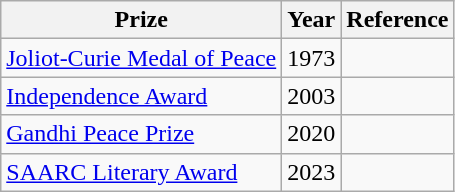<table class="wikitable">
<tr>
<th>Prize</th>
<th>Year</th>
<th>Reference</th>
</tr>
<tr>
<td><a href='#'>Joliot-Curie Medal of Peace</a></td>
<td>1973</td>
<td></td>
</tr>
<tr>
<td><a href='#'>Independence Award</a></td>
<td>2003</td>
<td></td>
</tr>
<tr>
<td><a href='#'>Gandhi Peace Prize</a></td>
<td>2020</td>
<td></td>
</tr>
<tr>
<td><a href='#'>SAARC Literary Award</a></td>
<td>2023</td>
<td></td>
</tr>
</table>
